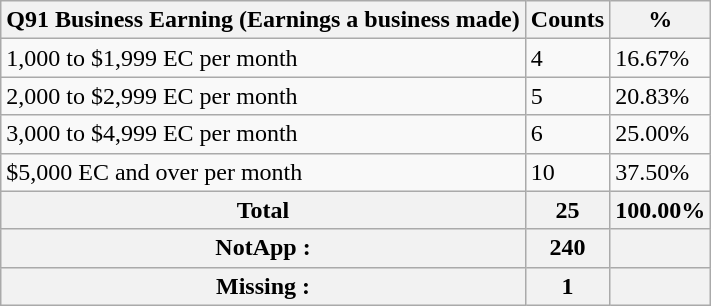<table class="wikitable sortable">
<tr>
<th>Q91 Business Earning (Earnings a business made)</th>
<th>Counts</th>
<th>%</th>
</tr>
<tr>
<td>1,000 to $1,999 EC per month</td>
<td>4</td>
<td>16.67%</td>
</tr>
<tr>
<td>2,000 to $2,999 EC per month</td>
<td>5</td>
<td>20.83%</td>
</tr>
<tr>
<td>3,000 to $4,999 EC per month</td>
<td>6</td>
<td>25.00%</td>
</tr>
<tr>
<td>$5,000 EC and over per month</td>
<td>10</td>
<td>37.50%</td>
</tr>
<tr>
<th>Total</th>
<th>25</th>
<th>100.00%</th>
</tr>
<tr>
<th>NotApp :</th>
<th>240</th>
<th></th>
</tr>
<tr>
<th>Missing :</th>
<th>1</th>
<th></th>
</tr>
</table>
